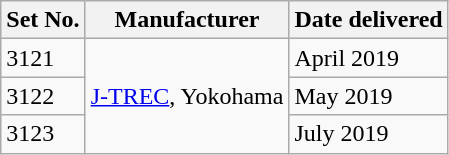<table class="wikitable">
<tr>
<th>Set No.</th>
<th>Manufacturer</th>
<th>Date delivered</th>
</tr>
<tr>
<td>3121</td>
<td rowspan="3"><a href='#'>J-TREC</a>, Yokohama</td>
<td>April 2019</td>
</tr>
<tr>
<td>3122</td>
<td>May 2019</td>
</tr>
<tr>
<td>3123</td>
<td>July 2019</td>
</tr>
</table>
